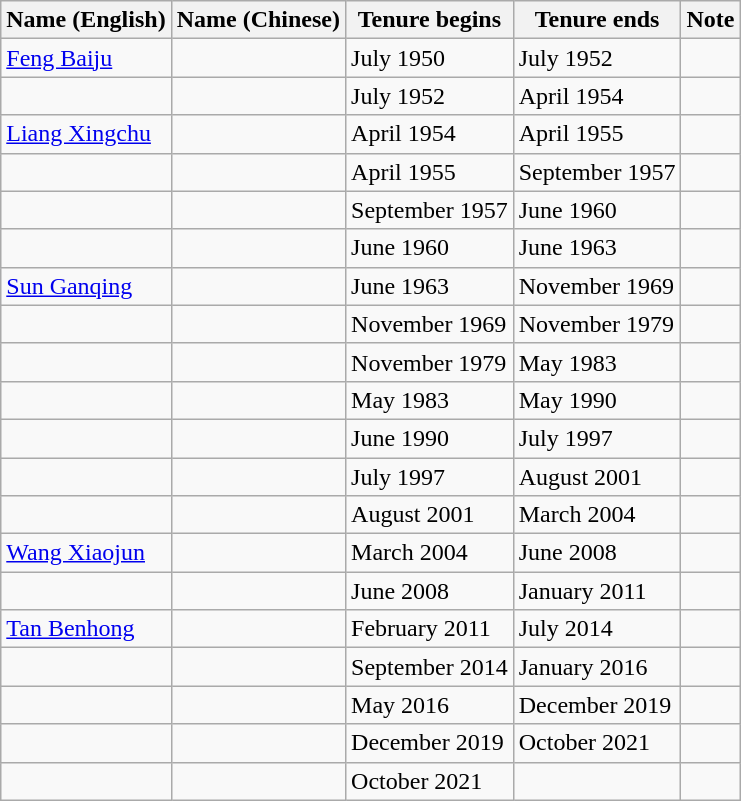<table class="wikitable">
<tr>
<th>Name (English)</th>
<th>Name (Chinese)</th>
<th>Tenure begins</th>
<th>Tenure ends</th>
<th>Note</th>
</tr>
<tr>
<td><a href='#'>Feng Baiju</a></td>
<td></td>
<td>July 1950</td>
<td>July 1952</td>
<td></td>
</tr>
<tr>
<td></td>
<td></td>
<td>July 1952</td>
<td>April 1954</td>
<td></td>
</tr>
<tr>
<td><a href='#'>Liang Xingchu</a></td>
<td></td>
<td>April 1954</td>
<td>April 1955</td>
<td></td>
</tr>
<tr>
<td></td>
<td></td>
<td>April 1955</td>
<td>September 1957</td>
<td></td>
</tr>
<tr>
<td></td>
<td></td>
<td>September 1957</td>
<td>June 1960</td>
<td></td>
</tr>
<tr>
<td></td>
<td></td>
<td>June 1960</td>
<td>June 1963</td>
<td></td>
</tr>
<tr>
<td><a href='#'>Sun Ganqing</a></td>
<td></td>
<td>June 1963</td>
<td>November 1969</td>
<td></td>
</tr>
<tr>
<td></td>
<td></td>
<td>November 1969</td>
<td>November 1979</td>
<td></td>
</tr>
<tr>
<td></td>
<td></td>
<td>November 1979</td>
<td>May 1983</td>
<td></td>
</tr>
<tr>
<td></td>
<td></td>
<td>May 1983</td>
<td>May 1990</td>
<td></td>
</tr>
<tr>
<td></td>
<td></td>
<td>June 1990</td>
<td>July 1997</td>
<td></td>
</tr>
<tr>
<td></td>
<td></td>
<td>July 1997</td>
<td>August 2001</td>
<td></td>
</tr>
<tr>
<td></td>
<td></td>
<td>August 2001</td>
<td>March 2004</td>
<td></td>
</tr>
<tr>
<td><a href='#'>Wang Xiaojun</a></td>
<td></td>
<td>March 2004</td>
<td>June 2008</td>
<td></td>
</tr>
<tr>
<td></td>
<td></td>
<td>June 2008</td>
<td>January 2011</td>
<td></td>
</tr>
<tr>
<td><a href='#'>Tan Benhong</a></td>
<td></td>
<td>February 2011</td>
<td>July 2014</td>
<td></td>
</tr>
<tr>
<td></td>
<td></td>
<td>September 2014</td>
<td>January 2016</td>
<td></td>
</tr>
<tr>
<td></td>
<td></td>
<td>May 2016</td>
<td>December 2019</td>
<td></td>
</tr>
<tr>
<td></td>
<td></td>
<td>December 2019</td>
<td>October 2021</td>
<td></td>
</tr>
<tr>
<td></td>
<td></td>
<td>October 2021</td>
<td></td>
<td></td>
</tr>
</table>
